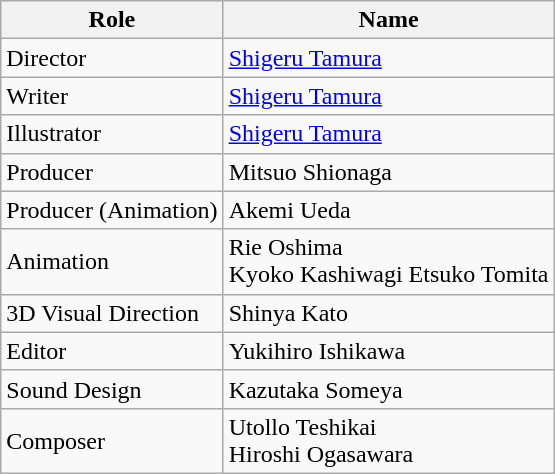<table class="wikitable">
<tr>
<th>Role</th>
<th>Name</th>
</tr>
<tr>
<td>Director</td>
<td><a href='#'>Shigeru Tamura</a></td>
</tr>
<tr>
<td>Writer</td>
<td><a href='#'>Shigeru Tamura</a></td>
</tr>
<tr>
<td>Illustrator</td>
<td><a href='#'>Shigeru Tamura</a></td>
</tr>
<tr>
<td>Producer</td>
<td>Mitsuo Shionaga</td>
</tr>
<tr>
<td>Producer (Animation)</td>
<td>Akemi Ueda</td>
</tr>
<tr>
<td>Animation</td>
<td>Rie Oshima<br>Kyoko Kashiwagi
Etsuko Tomita</td>
</tr>
<tr>
<td>3D Visual Direction</td>
<td>Shinya Kato</td>
</tr>
<tr>
<td>Editor</td>
<td>Yukihiro Ishikawa</td>
</tr>
<tr>
<td>Sound Design</td>
<td>Kazutaka Someya</td>
</tr>
<tr>
<td>Composer</td>
<td>Utollo Teshikai<br>Hiroshi Ogasawara</td>
</tr>
</table>
